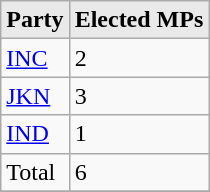<table class="wikitable sortable">
<tr>
<th style="background-color:#E9E9E9" align="left" valign="top">Party</th>
<th style="background-color:#E9E9E9" align="center" valign="top">Elected MPs</th>
</tr>
<tr>
<td><a href='#'>INC</a></td>
<td>2</td>
</tr>
<tr>
<td><a href='#'>JKN</a></td>
<td>3</td>
</tr>
<tr>
<td><a href='#'>IND</a></td>
<td>1</td>
</tr>
<tr>
<td>Total</td>
<td>6</td>
</tr>
<tr>
</tr>
</table>
